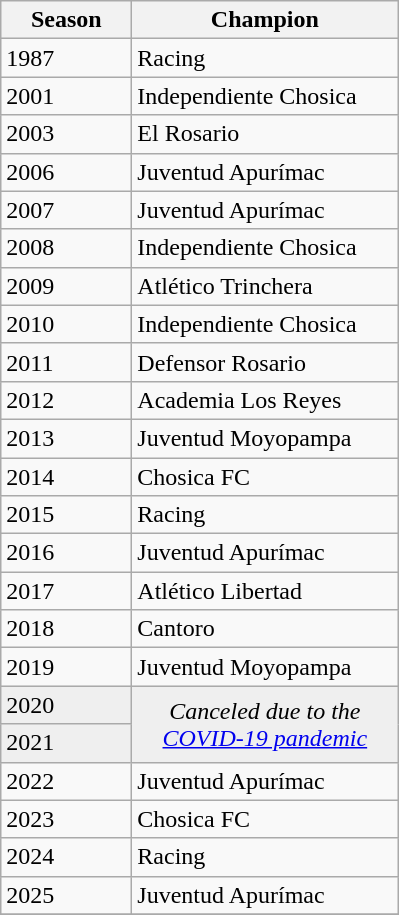<table class="wikitable sortable">
<tr>
<th width=80px>Season</th>
<th width=170px>Champion</th>
</tr>
<tr>
<td>1987</td>
<td>Racing</td>
</tr>
<tr>
<td>2001</td>
<td>Independiente Chosica</td>
</tr>
<tr>
<td>2003</td>
<td>El Rosario</td>
</tr>
<tr>
<td>2006</td>
<td>Juventud Apurímac</td>
</tr>
<tr>
<td>2007</td>
<td>Juventud Apurímac</td>
</tr>
<tr>
<td>2008</td>
<td>Independiente Chosica</td>
</tr>
<tr>
<td>2009</td>
<td>Atlético Trinchera</td>
</tr>
<tr>
<td>2010</td>
<td>Independiente Chosica</td>
</tr>
<tr>
<td>2011</td>
<td>Defensor Rosario</td>
</tr>
<tr>
<td>2012</td>
<td>Academia Los Reyes</td>
</tr>
<tr>
<td>2013</td>
<td>Juventud Moyopampa</td>
</tr>
<tr>
<td>2014</td>
<td>Chosica FC</td>
</tr>
<tr>
<td>2015</td>
<td>Racing</td>
</tr>
<tr>
<td>2016</td>
<td>Juventud Apurímac</td>
</tr>
<tr>
<td>2017</td>
<td>Atlético Libertad</td>
</tr>
<tr>
<td>2018</td>
<td>Cantoro</td>
</tr>
<tr>
<td>2019</td>
<td>Juventud Moyopampa</td>
</tr>
<tr bgcolor=#efefef>
<td>2020</td>
<td rowspan=2 colspan="1" align=center><em>Canceled due to the <a href='#'>COVID-19 pandemic</a></em></td>
</tr>
<tr bgcolor=#efefef>
<td>2021</td>
</tr>
<tr>
<td>2022</td>
<td>Juventud Apurímac</td>
</tr>
<tr>
<td>2023</td>
<td>Chosica FC</td>
</tr>
<tr>
<td>2024</td>
<td>Racing</td>
</tr>
<tr>
<td>2025</td>
<td>Juventud Apurímac</td>
</tr>
<tr>
</tr>
</table>
